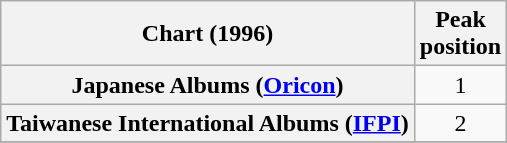<table class="wikitable sortable plainrowheaders">
<tr>
<th>Chart (1996)</th>
<th>Peak<br>position</th>
</tr>
<tr>
<th scope="row">Japanese Albums (<a href='#'>Oricon</a>)</th>
<td style="text-align:center;">1</td>
</tr>
<tr>
<th scope="row">Taiwanese International Albums (<a href='#'>IFPI</a>)</th>
<td style="text-align:center;">2</td>
</tr>
<tr>
</tr>
</table>
